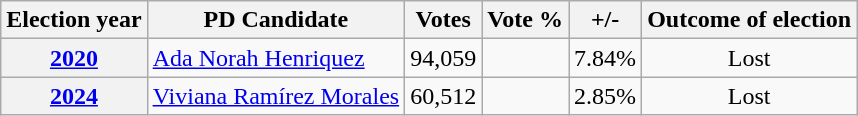<table class=wikitable>
<tr>
<th>Election year</th>
<th>PD Candidate</th>
<th>Votes</th>
<th>Vote %</th>
<th>+/-</th>
<th>Outcome of election</th>
</tr>
<tr>
<th><a href='#'>2020</a></th>
<td><a href='#'>Ada Norah Henriquez</a></td>
<td align=center>94,059</td>
<td align=left></td>
<td align=center> 7.84%</td>
<td align=center>Lost</td>
</tr>
<tr>
<th><a href='#'>2024</a></th>
<td><a href='#'>Viviana Ramírez Morales</a></td>
<td align=center>60,512</td>
<td align=left></td>
<td align=center> 2.85%</td>
<td align=center>Lost</td>
</tr>
</table>
